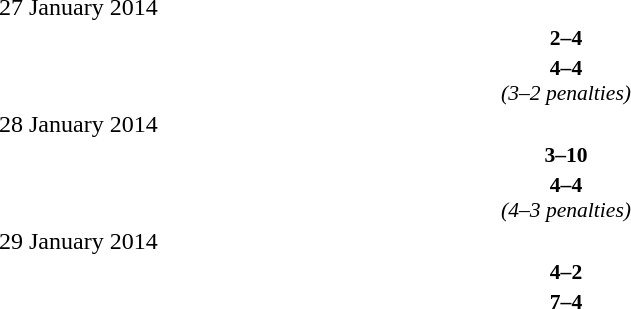<table width=100% cellspacing=1>
<tr>
<th width=25%></th>
<th width=10%></th>
<th></th>
</tr>
<tr>
<td>27 January 2014</td>
</tr>
<tr style=font-size:90%>
<td align=right><strong></strong></td>
<td align=center><strong>2–4</strong></td>
<td><strong></strong></td>
</tr>
<tr style=font-size:90%>
<td align=right><strong></strong></td>
<td align=center><strong>4–4</strong> <br><em>(3–2 penalties)</em></td>
<td><strong></strong></td>
</tr>
<tr>
<td>28 January 2014</td>
</tr>
<tr style=font-size:90%>
<td align=right><strong></strong></td>
<td align=center><strong>3–10</strong></td>
<td><strong></strong></td>
</tr>
<tr style=font-size:90%>
<td align=right><strong></strong></td>
<td align=center><strong>4–4</strong> <br><em>(4–3 penalties)</em></td>
<td><strong></strong></td>
</tr>
<tr>
<td>29 January 2014</td>
</tr>
<tr style=font-size:90%>
<td align=right><strong></strong></td>
<td align=center><strong>4–2</strong></td>
<td><strong></strong></td>
</tr>
<tr style=font-size:90%>
<td align=right><strong></strong></td>
<td align=center><strong>7–4</strong></td>
<td><strong></strong></td>
</tr>
</table>
